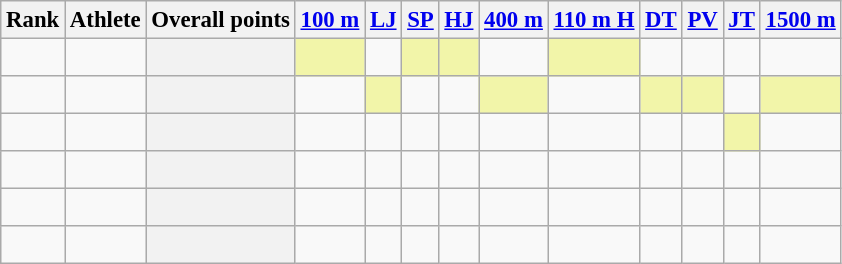<table class="wikitable sortable" style="font-size:95%;">
<tr>
<th>Rank</th>
<th>Athlete</th>
<th>Overall points</th>
<th><a href='#'>100 m</a></th>
<th><a href='#'>LJ</a></th>
<th><a href='#'>SP</a></th>
<th><a href='#'>HJ</a></th>
<th><a href='#'>400 m</a></th>
<th><a href='#'>110 m H</a></th>
<th><a href='#'>DT</a></th>
<th><a href='#'>PV</a></th>
<th><a href='#'>JT</a></th>
<th><a href='#'>1500 m</a></th>
</tr>
<tr>
<td align=center></td>
<td align=left> <br></td>
<th></th>
<td bgcolor=#F2F5A9></td>
<td></td>
<td bgcolor=#F2F5A9></td>
<td bgcolor=#F2F5A9></td>
<td></td>
<td bgcolor=#F2F5A9></td>
<td></td>
<td></td>
<td></td>
<td></td>
</tr>
<tr>
<td align=center></td>
<td align=left> <br></td>
<th></th>
<td></td>
<td bgcolor=#F2F5A9></td>
<td></td>
<td></td>
<td bgcolor=#F2F5A9></td>
<td></td>
<td bgcolor=#F2F5A9></td>
<td bgcolor=#F2F5A9></td>
<td></td>
<td bgcolor=#F2F5A9></td>
</tr>
<tr>
<td align=center></td>
<td align=left> <br></td>
<th></th>
<td></td>
<td></td>
<td></td>
<td></td>
<td></td>
<td></td>
<td></td>
<td></td>
<td bgcolor=#F2F5A9></td>
<td></td>
</tr>
<tr>
<td align=center></td>
<td align=left> <br></td>
<th></th>
<td></td>
<td></td>
<td></td>
<td></td>
<td></td>
<td></td>
<td></td>
<td></td>
<td></td>
<td></td>
</tr>
<tr>
<td align=center></td>
<td align=left> <br></td>
<th></th>
<td></td>
<td></td>
<td></td>
<td></td>
<td></td>
<td></td>
<td></td>
<td></td>
<td></td>
<td></td>
</tr>
<tr>
<td align=center></td>
<td align=left> <br></td>
<th></th>
<td></td>
<td></td>
<td></td>
<td></td>
<td></td>
<td></td>
<td></td>
<td></td>
<td></td>
<td></td>
</tr>
</table>
